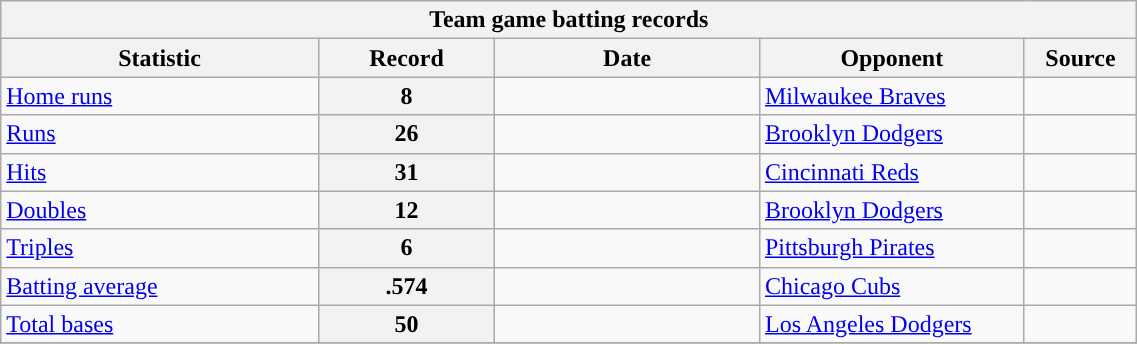<table class="wikitable sortable" style="text-align:left" width="60%">
<tr>
<th colspan=5>Team game batting records</th>
</tr>
<tr>
<th scope="col" width=18%>Statistic</th>
<th scope="col" class="unsortable" width=10%>Record</th>
<th scope="col" width=15%>Date</th>
<th scope="col" width=15%>Opponent</th>
<th scope="col" class="unsortable" width=5%>Source</th>
</tr>
<tr>
<td><a href='#'>Home runs</a></td>
<th scope="row">8</th>
<td></td>
<td><a href='#'>Milwaukee Braves</a></td>
<td></td>
</tr>
<tr>
<td><a href='#'>Runs</a></td>
<th scope="row">26</th>
<td></td>
<td><a href='#'>Brooklyn Dodgers</a></td>
<td></td>
</tr>
<tr>
<td><a href='#'>Hits</a></td>
<th scope="row">31</th>
<td></td>
<td><a href='#'>Cincinnati Reds</a></td>
<td></td>
</tr>
<tr>
<td><a href='#'>Doubles</a></td>
<th scope="row">12</th>
<td></td>
<td><a href='#'>Brooklyn Dodgers</a></td>
<td></td>
</tr>
<tr>
<td><a href='#'>Triples</a></td>
<th scope="row">6</th>
<td></td>
<td><a href='#'>Pittsburgh Pirates</a></td>
<td></td>
</tr>
<tr>
<td><a href='#'>Batting average</a></td>
<th scope="row">.574</th>
<td></td>
<td><a href='#'>Chicago Cubs</a></td>
<td></td>
</tr>
<tr>
<td><a href='#'>Total bases</a></td>
<th scope="row">50</th>
<td></td>
<td><a href='#'>Los Angeles Dodgers</a></td>
<td></td>
</tr>
<tr>
</tr>
</table>
